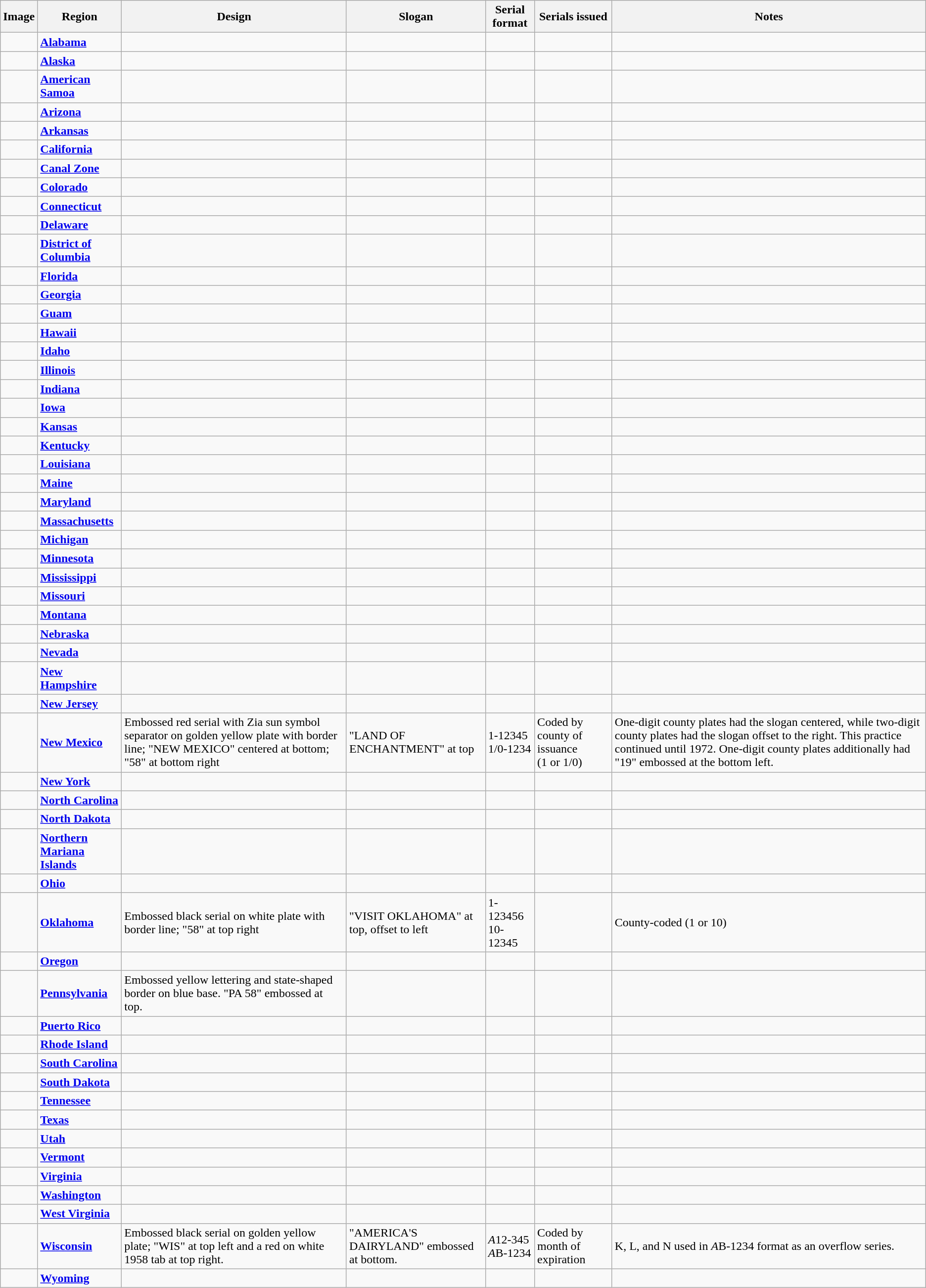<table class="wikitable">
<tr>
<th>Image</th>
<th>Region</th>
<th>Design</th>
<th>Slogan</th>
<th>Serial format</th>
<th>Serials issued</th>
<th>Notes</th>
</tr>
<tr>
<td></td>
<td><strong><a href='#'>Alabama</a></strong></td>
<td></td>
<td></td>
<td></td>
<td></td>
<td></td>
</tr>
<tr>
<td></td>
<td><strong><a href='#'>Alaska</a></strong></td>
<td></td>
<td></td>
<td></td>
<td></td>
<td></td>
</tr>
<tr>
<td></td>
<td><strong><a href='#'>American Samoa</a></strong></td>
<td></td>
<td></td>
<td></td>
<td></td>
<td></td>
</tr>
<tr>
<td></td>
<td><strong><a href='#'>Arizona</a></strong></td>
<td></td>
<td></td>
<td></td>
<td></td>
<td></td>
</tr>
<tr>
<td></td>
<td><strong><a href='#'>Arkansas</a></strong></td>
<td></td>
<td></td>
<td></td>
<td></td>
<td></td>
</tr>
<tr>
<td></td>
<td><strong><a href='#'>California</a></strong></td>
<td></td>
<td></td>
<td></td>
<td></td>
<td></td>
</tr>
<tr>
<td></td>
<td><strong><a href='#'>Canal Zone</a></strong></td>
<td></td>
<td></td>
<td></td>
<td></td>
<td></td>
</tr>
<tr>
<td></td>
<td><strong><a href='#'>Colorado</a></strong></td>
<td></td>
<td></td>
<td></td>
<td></td>
<td></td>
</tr>
<tr>
<td></td>
<td><strong><a href='#'>Connecticut</a></strong></td>
<td></td>
<td></td>
<td></td>
<td></td>
<td></td>
</tr>
<tr>
<td></td>
<td><strong><a href='#'>Delaware</a></strong></td>
<td></td>
<td></td>
<td></td>
<td></td>
<td></td>
</tr>
<tr>
<td></td>
<td><strong><a href='#'>District of<br>Columbia</a></strong></td>
<td></td>
<td></td>
<td></td>
<td></td>
<td></td>
</tr>
<tr>
<td></td>
<td><strong><a href='#'>Florida</a></strong></td>
<td></td>
<td></td>
<td></td>
<td></td>
<td></td>
</tr>
<tr>
<td></td>
<td><strong><a href='#'>Georgia</a></strong></td>
<td></td>
<td></td>
<td></td>
<td></td>
<td></td>
</tr>
<tr>
<td></td>
<td><strong><a href='#'>Guam</a></strong></td>
<td></td>
<td></td>
<td></td>
<td></td>
<td></td>
</tr>
<tr>
<td></td>
<td><strong><a href='#'>Hawaii</a></strong></td>
<td></td>
<td></td>
<td></td>
<td></td>
<td></td>
</tr>
<tr>
<td></td>
<td><strong><a href='#'>Idaho</a></strong></td>
<td></td>
<td></td>
<td></td>
<td></td>
<td></td>
</tr>
<tr>
<td></td>
<td><strong><a href='#'>Illinois</a></strong></td>
<td></td>
<td></td>
<td></td>
<td></td>
<td></td>
</tr>
<tr>
<td></td>
<td><strong><a href='#'>Indiana</a></strong></td>
<td></td>
<td></td>
<td></td>
<td></td>
<td></td>
</tr>
<tr>
<td></td>
<td><strong><a href='#'>Iowa</a></strong></td>
<td></td>
<td></td>
<td></td>
<td></td>
<td></td>
</tr>
<tr>
<td></td>
<td><strong><a href='#'>Kansas</a></strong></td>
<td></td>
<td></td>
<td></td>
<td></td>
<td></td>
</tr>
<tr>
<td></td>
<td><strong><a href='#'>Kentucky</a></strong></td>
<td></td>
<td></td>
<td></td>
<td></td>
<td></td>
</tr>
<tr>
<td></td>
<td><strong><a href='#'>Louisiana</a></strong></td>
<td></td>
<td></td>
<td></td>
<td></td>
<td></td>
</tr>
<tr>
<td></td>
<td><strong><a href='#'>Maine</a></strong></td>
<td></td>
<td></td>
<td></td>
<td></td>
<td></td>
</tr>
<tr>
<td></td>
<td><strong><a href='#'>Maryland</a></strong></td>
<td></td>
<td></td>
<td></td>
<td></td>
<td></td>
</tr>
<tr>
<td></td>
<td><strong><a href='#'>Massachusetts</a></strong></td>
<td></td>
<td></td>
<td></td>
<td></td>
<td></td>
</tr>
<tr>
<td></td>
<td><strong><a href='#'>Michigan</a></strong></td>
<td></td>
<td></td>
<td></td>
<td></td>
<td></td>
</tr>
<tr>
<td></td>
<td><strong><a href='#'>Minnesota</a></strong></td>
<td></td>
<td></td>
<td></td>
<td></td>
<td></td>
</tr>
<tr>
<td></td>
<td><strong><a href='#'>Mississippi</a></strong></td>
<td></td>
<td></td>
<td></td>
<td></td>
<td></td>
</tr>
<tr>
<td></td>
<td><strong><a href='#'>Missouri</a></strong></td>
<td></td>
<td></td>
<td></td>
<td></td>
<td></td>
</tr>
<tr>
<td></td>
<td><strong><a href='#'>Montana</a></strong></td>
<td></td>
<td></td>
<td></td>
<td></td>
<td></td>
</tr>
<tr>
<td></td>
<td><strong><a href='#'>Nebraska</a></strong></td>
<td></td>
<td></td>
<td></td>
<td></td>
<td></td>
</tr>
<tr>
<td></td>
<td><strong><a href='#'>Nevada</a></strong></td>
<td></td>
<td></td>
<td></td>
<td></td>
<td></td>
</tr>
<tr>
<td></td>
<td><strong><a href='#'>New Hampshire</a></strong></td>
<td></td>
<td></td>
<td></td>
<td></td>
<td></td>
</tr>
<tr>
<td></td>
<td><strong><a href='#'>New Jersey</a></strong></td>
<td></td>
<td></td>
<td></td>
<td></td>
<td></td>
</tr>
<tr>
<td></td>
<td><strong><a href='#'>New Mexico</a></strong></td>
<td>Embossed red serial with Zia sun symbol separator on golden yellow plate with border line; "NEW MEXICO" centered at bottom; "58" at bottom right</td>
<td>"LAND OF ENCHANTMENT" at top</td>
<td>1-12345<br>1/0-1234</td>
<td>Coded by county of issuance<br>(1 or 1/0)</td>
<td>One-digit county plates had the slogan centered, while two-digit county plates had the slogan offset to the right. This practice continued until 1972. One-digit county plates additionally had "19" embossed at the bottom left.</td>
</tr>
<tr>
<td></td>
<td><strong><a href='#'>New York</a></strong></td>
<td></td>
<td></td>
<td></td>
<td></td>
<td></td>
</tr>
<tr>
<td></td>
<td><strong><a href='#'>North Carolina</a></strong></td>
<td></td>
<td></td>
<td></td>
<td></td>
<td></td>
</tr>
<tr>
<td></td>
<td><strong><a href='#'>North Dakota</a></strong></td>
<td></td>
<td></td>
<td></td>
<td></td>
<td></td>
</tr>
<tr>
<td></td>
<td><strong><a href='#'>Northern Mariana<br> Islands</a></strong></td>
<td></td>
<td></td>
<td></td>
<td></td>
<td></td>
</tr>
<tr>
<td></td>
<td><strong><a href='#'>Ohio</a></strong></td>
<td></td>
<td></td>
<td></td>
<td></td>
<td></td>
</tr>
<tr>
<td></td>
<td><strong><a href='#'>Oklahoma</a></strong></td>
<td>Embossed black serial on white plate with border line; "58" at top right</td>
<td>"VISIT OKLAHOMA" at top, offset to left</td>
<td>1-123456<br>10-12345</td>
<td></td>
<td>County-coded (1 or 10)</td>
</tr>
<tr>
<td></td>
<td><strong><a href='#'>Oregon</a></strong></td>
<td></td>
<td></td>
<td></td>
<td></td>
<td></td>
</tr>
<tr>
<td></td>
<td><strong><a href='#'>Pennsylvania</a></strong></td>
<td>Embossed yellow lettering and state-shaped border on blue base. "PA 58" embossed at top.</td>
<td></td>
<td></td>
<td></td>
<td></td>
</tr>
<tr>
<td></td>
<td><strong><a href='#'>Puerto Rico</a></strong></td>
<td></td>
<td></td>
<td></td>
<td></td>
<td></td>
</tr>
<tr>
<td></td>
<td><strong><a href='#'>Rhode Island</a></strong></td>
<td></td>
<td></td>
<td></td>
<td></td>
<td></td>
</tr>
<tr>
<td></td>
<td><strong><a href='#'>South Carolina</a></strong></td>
<td></td>
<td></td>
<td></td>
<td></td>
<td></td>
</tr>
<tr>
<td></td>
<td><strong><a href='#'>South Dakota</a></strong></td>
<td></td>
<td></td>
<td></td>
<td></td>
<td></td>
</tr>
<tr>
<td></td>
<td><strong><a href='#'>Tennessee</a></strong></td>
<td></td>
<td></td>
<td></td>
<td></td>
<td></td>
</tr>
<tr>
<td></td>
<td><strong><a href='#'>Texas</a></strong></td>
<td></td>
<td></td>
<td></td>
<td></td>
<td></td>
</tr>
<tr>
<td></td>
<td><strong><a href='#'>Utah</a></strong></td>
<td></td>
<td></td>
<td></td>
<td></td>
<td></td>
</tr>
<tr>
<td></td>
<td><strong><a href='#'>Vermont</a></strong></td>
<td></td>
<td></td>
<td></td>
<td></td>
<td></td>
</tr>
<tr>
<td></td>
<td><strong><a href='#'>Virginia</a></strong></td>
<td></td>
<td></td>
<td></td>
<td></td>
<td></td>
</tr>
<tr>
<td></td>
<td><strong><a href='#'>Washington</a></strong></td>
<td></td>
<td></td>
<td></td>
<td></td>
<td></td>
</tr>
<tr>
<td></td>
<td><strong><a href='#'>West Virginia</a></strong></td>
<td></td>
<td></td>
<td></td>
<td></td>
<td></td>
</tr>
<tr>
<td></td>
<td><strong><a href='#'>Wisconsin</a></strong></td>
<td>Embossed black serial on golden yellow plate; "WIS" at top left and a red on white 1958 tab at top right.</td>
<td>"AMERICA'S DAIRYLAND" embossed at bottom.</td>
<td><em>A</em>12-345<br><em>A</em>B-1234</td>
<td>Coded by month of expiration</td>
<td>K, L, and N used in <em>A</em>B-1234 format as an overflow series.</td>
</tr>
<tr>
<td></td>
<td><strong><a href='#'>Wyoming</a></strong></td>
<td></td>
<td></td>
<td></td>
<td></td>
<td></td>
</tr>
</table>
